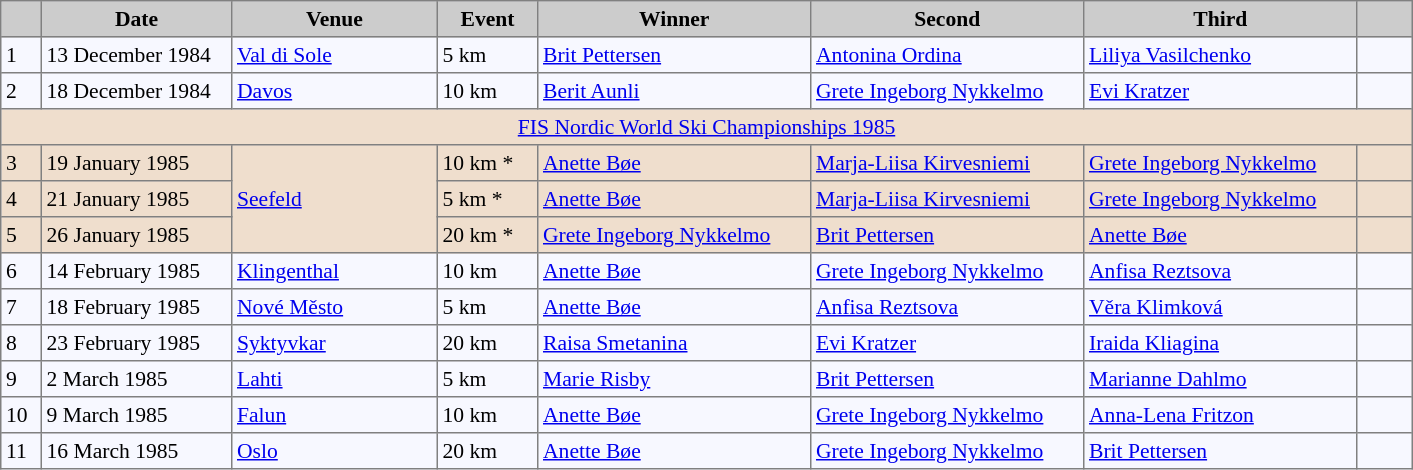<table bgcolor="#f7f8ff" cellpadding="3" cellspacing="0" border="1" style="font-size: 90%; border: gray solid 1px; border-collapse: collapse;">
<tr bgcolor="#CCCCCC">
<td align="center" width="20"><strong></strong></td>
<td align="center" width="120"><strong>Date</strong></td>
<td align="center" width="130"><strong>Venue</strong></td>
<td align="center" width="60"><strong>Event</strong></td>
<td align="center" width="175"><strong>Winner</strong></td>
<td align="center" width="175"><strong>Second</strong></td>
<td align="center" width="175"><strong>Third</strong></td>
<td align="center" width="30"><strong></strong></td>
</tr>
<tr align="left">
<td>1</td>
<td>13 December 1984</td>
<td> <a href='#'>Val di Sole</a></td>
<td>5 km</td>
<td> <a href='#'>Brit Pettersen</a></td>
<td> <a href='#'>Antonina Ordina</a></td>
<td> <a href='#'>Liliya Vasilchenko</a></td>
<td></td>
</tr>
<tr align="left">
<td>2</td>
<td>18 December 1984</td>
<td> <a href='#'>Davos</a></td>
<td>10 km</td>
<td> <a href='#'>Berit Aunli</a></td>
<td> <a href='#'>Grete Ingeborg Nykkelmo</a></td>
<td> <a href='#'>Evi Kratzer</a></td>
<td></td>
</tr>
<tr bgcolor=#EFDECD>
<td colspan="9" align="center"><a href='#'>FIS Nordic World Ski Championships 1985</a></td>
</tr>
<tr bgcolor=#EFDECD>
<td>3</td>
<td>19 January 1985</td>
<td rowspan=3> <a href='#'>Seefeld</a></td>
<td>10 km *</td>
<td> <a href='#'>Anette Bøe</a></td>
<td> <a href='#'>Marja-Liisa Kirvesniemi</a></td>
<td> <a href='#'>Grete Ingeborg Nykkelmo</a></td>
<td></td>
</tr>
<tr align="left" bgcolor=#EFDECD>
<td>4</td>
<td>21 January 1985</td>
<td>5 km *</td>
<td> <a href='#'>Anette Bøe</a></td>
<td> <a href='#'>Marja-Liisa Kirvesniemi</a></td>
<td> <a href='#'>Grete Ingeborg Nykkelmo</a></td>
<td></td>
</tr>
<tr align="left" bgcolor=#EFDECD>
<td>5</td>
<td>26 January 1985</td>
<td>20 km *</td>
<td> <a href='#'>Grete Ingeborg Nykkelmo</a></td>
<td> <a href='#'>Brit Pettersen</a></td>
<td> <a href='#'>Anette Bøe</a></td>
<td></td>
</tr>
<tr align="left">
<td>6</td>
<td>14 February 1985</td>
<td> <a href='#'>Klingenthal</a></td>
<td>10 km</td>
<td> <a href='#'>Anette Bøe</a></td>
<td> <a href='#'>Grete Ingeborg Nykkelmo</a></td>
<td> <a href='#'>Anfisa Reztsova</a></td>
<td></td>
</tr>
<tr align="left">
<td>7</td>
<td>18 February 1985</td>
<td> <a href='#'>Nové Město</a></td>
<td>5 km</td>
<td> <a href='#'>Anette Bøe</a></td>
<td> <a href='#'>Anfisa Reztsova</a></td>
<td> <a href='#'>Věra Klimková</a></td>
<td></td>
</tr>
<tr align="left">
<td>8</td>
<td>23 February 1985</td>
<td> <a href='#'>Syktyvkar</a></td>
<td>20 km</td>
<td> <a href='#'>Raisa Smetanina</a></td>
<td> <a href='#'>Evi Kratzer</a></td>
<td> <a href='#'>Iraida Kliagina</a></td>
<td></td>
</tr>
<tr align="left">
<td>9</td>
<td>2 March 1985</td>
<td> <a href='#'>Lahti</a></td>
<td>5 km</td>
<td> <a href='#'>Marie Risby</a></td>
<td> <a href='#'>Brit Pettersen</a></td>
<td> <a href='#'>Marianne Dahlmo</a></td>
<td></td>
</tr>
<tr align="left">
<td>10</td>
<td>9 March 1985</td>
<td> <a href='#'>Falun</a></td>
<td>10 km</td>
<td> <a href='#'>Anette Bøe</a></td>
<td> <a href='#'>Grete Ingeborg Nykkelmo</a></td>
<td> <a href='#'>Anna-Lena Fritzon</a></td>
<td></td>
</tr>
<tr align="left">
<td>11</td>
<td>16 March 1985</td>
<td> <a href='#'>Oslo</a></td>
<td>20 km</td>
<td> <a href='#'>Anette Bøe</a></td>
<td> <a href='#'>Grete Ingeborg Nykkelmo</a></td>
<td> <a href='#'>Brit Pettersen</a></td>
<td></td>
</tr>
</table>
